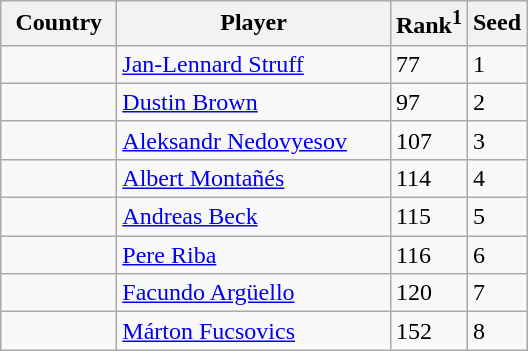<table class="sortable wikitable">
<tr>
<th width="70">Country</th>
<th width="175">Player</th>
<th>Rank<sup>1</sup></th>
<th>Seed</th>
</tr>
<tr>
<td></td>
<td><a href='#'>Jan-Lennard Struff</a></td>
<td>77</td>
<td>1</td>
</tr>
<tr>
<td></td>
<td><a href='#'>Dustin Brown</a></td>
<td>97</td>
<td>2</td>
</tr>
<tr>
<td></td>
<td><a href='#'>Aleksandr Nedovyesov</a></td>
<td>107</td>
<td>3</td>
</tr>
<tr>
<td></td>
<td><a href='#'>Albert Montañés</a></td>
<td>114</td>
<td>4</td>
</tr>
<tr>
<td></td>
<td><a href='#'>Andreas Beck</a></td>
<td>115</td>
<td>5</td>
</tr>
<tr>
<td></td>
<td><a href='#'>Pere Riba</a></td>
<td>116</td>
<td>6</td>
</tr>
<tr>
<td></td>
<td><a href='#'>Facundo Argüello</a></td>
<td>120</td>
<td>7</td>
</tr>
<tr>
<td></td>
<td><a href='#'>Márton Fucsovics</a></td>
<td>152</td>
<td>8</td>
</tr>
</table>
